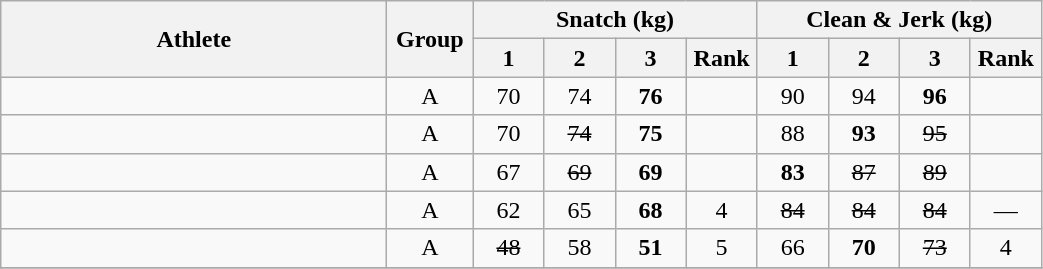<table class = "wikitable sortable" style="text-align:center;">
<tr>
<th rowspan=2 class="unsortable" width=250>Athlete</th>
<th rowspan=2 class="unsortable" width=50>Group</th>
<th colspan=4>Snatch (kg)</th>
<th colspan=4>Clean & Jerk (kg)</th>
</tr>
<tr>
<th width=40 class="unsortable">1</th>
<th width=40 class="unsortable">2</th>
<th width=40 class="unsortable">3</th>
<th width=40>Rank</th>
<th width=40 class="unsortable">1</th>
<th width=40 class="unsortable">2</th>
<th width=40 class="unsortable">3</th>
<th width=40>Rank</th>
</tr>
<tr>
<td align=left></td>
<td>A</td>
<td>70</td>
<td>74</td>
<td><strong>76</strong></td>
<td></td>
<td>90</td>
<td>94</td>
<td><strong>96</strong></td>
<td></td>
</tr>
<tr>
<td align=left></td>
<td>A</td>
<td>70</td>
<td><s>74</s></td>
<td><strong>75</strong></td>
<td></td>
<td>88</td>
<td><strong>93</strong></td>
<td><s>95</s></td>
<td></td>
</tr>
<tr>
<td align=left></td>
<td>A</td>
<td>67</td>
<td><s>69</s></td>
<td><strong>69</strong></td>
<td></td>
<td><strong>83</strong></td>
<td><s>87</s></td>
<td><s>89</s></td>
<td></td>
</tr>
<tr>
<td align=left></td>
<td>A</td>
<td>62</td>
<td>65</td>
<td><strong>68</strong></td>
<td>4</td>
<td><s>84</s></td>
<td><s>84</s></td>
<td><s>84</s></td>
<td>—</td>
</tr>
<tr>
<td align=left></td>
<td>A</td>
<td><s>48</s></td>
<td>58</td>
<td><strong>51</strong></td>
<td>5</td>
<td>66</td>
<td><strong>70</strong></td>
<td><s>73</s></td>
<td>4</td>
</tr>
<tr>
</tr>
</table>
